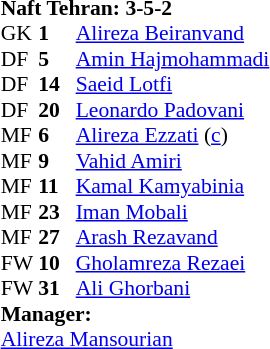<table style="font-size: 90%" cellspacing="0" cellpadding="0" align=center>
<tr>
<td colspan="4"><strong>Naft Tehran: 3-5-2</strong></td>
</tr>
<tr>
<th width=25></th>
<th width=25></th>
</tr>
<tr>
<td>GK</td>
<td><strong>1</strong></td>
<td> <a href='#'>Alireza Beiranvand</a></td>
</tr>
<tr>
<td>DF</td>
<td><strong>5</strong></td>
<td> <a href='#'>Amin Hajmohammadi</a></td>
</tr>
<tr>
<td>DF</td>
<td><strong>14</strong></td>
<td> <a href='#'>Saeid Lotfi</a></td>
</tr>
<tr>
<td>DF</td>
<td><strong>20</strong></td>
<td> <a href='#'>Leonardo Padovani</a></td>
</tr>
<tr>
<td>MF</td>
<td><strong>6</strong></td>
<td> <a href='#'>Alireza Ezzati</a> (<a href='#'>c</a>)</td>
</tr>
<tr>
<td>MF</td>
<td><strong>9</strong></td>
<td> <a href='#'>Vahid Amiri</a></td>
</tr>
<tr>
<td>MF</td>
<td><strong>11</strong></td>
<td> <a href='#'>Kamal Kamyabinia</a></td>
</tr>
<tr>
<td>MF</td>
<td><strong>23</strong></td>
<td> <a href='#'>Iman Mobali</a></td>
</tr>
<tr>
<td>MF</td>
<td><strong>27</strong></td>
<td> <a href='#'>Arash Rezavand</a></td>
</tr>
<tr>
<td>FW</td>
<td><strong>10</strong></td>
<td> <a href='#'>Gholamreza Rezaei</a></td>
</tr>
<tr>
<td>FW</td>
<td><strong>31</strong></td>
<td> <a href='#'>Ali Ghorbani</a></td>
</tr>
<tr>
<td colspan=3><strong>Manager:</strong></td>
</tr>
<tr>
<td colspan=4> <a href='#'>Alireza Mansourian</a></td>
</tr>
</table>
